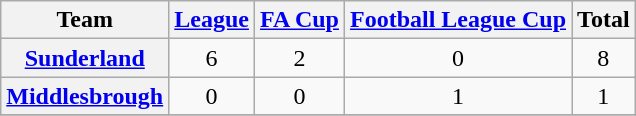<table class="wikitable" style="text-align:center;">
<tr>
<th>Team</th>
<th><a href='#'>League</a></th>
<th><a href='#'>FA Cup</a></th>
<th><a href='#'>Football League Cup</a></th>
<th>Total</th>
</tr>
<tr>
<th><a href='#'>Sunderland</a></th>
<td>6</td>
<td>2</td>
<td>0</td>
<td>8</td>
</tr>
<tr>
<th><a href='#'>Middlesbrough</a></th>
<td>0</td>
<td>0</td>
<td>1</td>
<td>1</td>
</tr>
<tr>
</tr>
</table>
